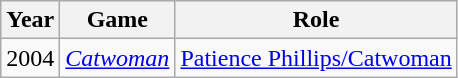<table class="wikitable sortable">
<tr>
<th>Year</th>
<th>Game</th>
<th>Role</th>
</tr>
<tr>
<td>2004</td>
<td><em><a href='#'>Catwoman</a></em></td>
<td><a href='#'>Patience Phillips/Catwoman</a></td>
</tr>
</table>
